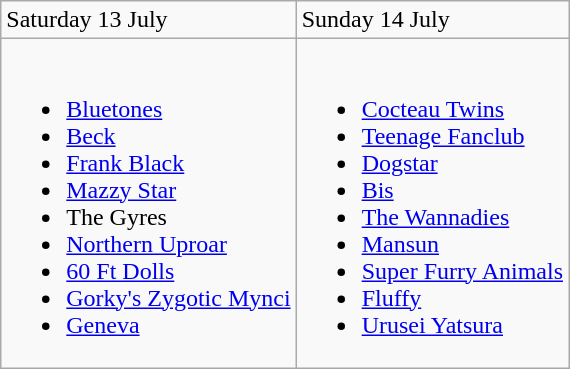<table class="wikitable">
<tr>
<td>Saturday 13 July</td>
<td>Sunday 14 July</td>
</tr>
<tr valign="top">
<td><br><ul><li><a href='#'>Bluetones</a></li><li><a href='#'>Beck</a></li><li><a href='#'>Frank Black</a></li><li><a href='#'>Mazzy Star</a></li><li>The Gyres</li><li><a href='#'>Northern Uproar</a></li><li><a href='#'>60 Ft Dolls</a></li><li><a href='#'>Gorky's Zygotic Mynci</a></li><li><a href='#'>Geneva</a></li></ul></td>
<td><br><ul><li><a href='#'>Cocteau Twins</a></li><li><a href='#'>Teenage Fanclub</a></li><li><a href='#'>Dogstar</a></li><li><a href='#'>Bis</a></li><li><a href='#'>The Wannadies</a></li><li><a href='#'>Mansun</a></li><li><a href='#'>Super Furry Animals</a></li><li><a href='#'>Fluffy</a></li><li><a href='#'>Urusei Yatsura</a></li></ul></td>
</tr>
</table>
